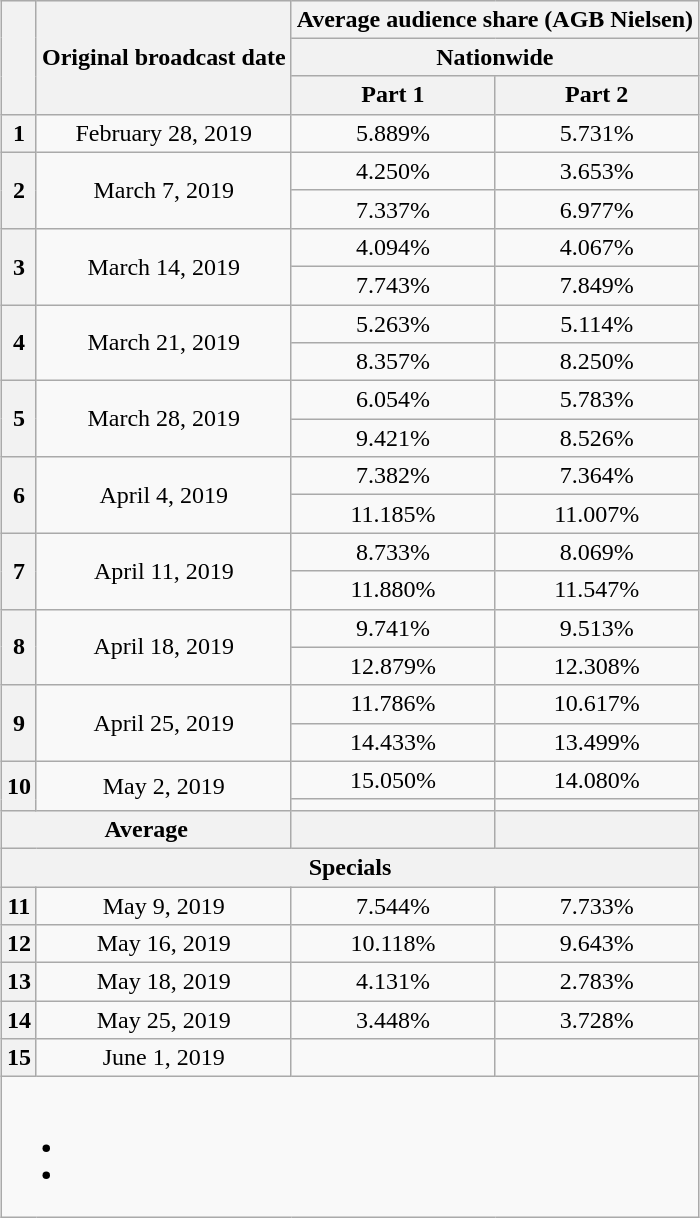<table class="wikitable" style="text-align:center;max-width:600px; margin-left: auto; margin-right: auto; border: none;">
<tr>
</tr>
<tr>
<th rowspan=3></th>
<th rowspan=3>Original broadcast date</th>
<th colspan=2>Average audience share (AGB Nielsen)</th>
</tr>
<tr>
<th colspan=2>Nationwide</th>
</tr>
<tr>
<th>Part 1</th>
<th>Part 2</th>
</tr>
<tr>
<th>1</th>
<td>February 28, 2019</td>
<td>5.889%</td>
<td>5.731%</td>
</tr>
<tr>
<th rowspan=2>2</th>
<td rowspan=2>March 7, 2019</td>
<td>4.250%</td>
<td>3.653%</td>
</tr>
<tr>
<td>7.337%</td>
<td>6.977%</td>
</tr>
<tr>
<th rowspan=2>3</th>
<td rowspan=2>March 14, 2019</td>
<td>4.094%</td>
<td>4.067%</td>
</tr>
<tr>
<td>7.743%</td>
<td>7.849%</td>
</tr>
<tr>
<th rowspan=2>4</th>
<td rowspan=2>March 21, 2019</td>
<td>5.263%</td>
<td>5.114%</td>
</tr>
<tr>
<td>8.357%</td>
<td>8.250%</td>
</tr>
<tr>
<th rowspan=2>5</th>
<td rowspan=2>March 28, 2019</td>
<td>6.054%</td>
<td>5.783%</td>
</tr>
<tr>
<td>9.421%</td>
<td>8.526%</td>
</tr>
<tr>
<th rowspan=2>6</th>
<td rowspan=2>April 4, 2019</td>
<td>7.382%</td>
<td>7.364%</td>
</tr>
<tr>
<td>11.185%</td>
<td>11.007%</td>
</tr>
<tr>
<th rowspan=2>7</th>
<td rowspan=2>April 11, 2019</td>
<td>8.733%</td>
<td>8.069%</td>
</tr>
<tr>
<td>11.880%</td>
<td>11.547%</td>
</tr>
<tr>
<th rowspan=2>8</th>
<td rowspan=2>April 18, 2019</td>
<td>9.741%</td>
<td>9.513%</td>
</tr>
<tr>
<td>12.879%</td>
<td>12.308%</td>
</tr>
<tr>
<th rowspan=2>9</th>
<td rowspan=2>April 25, 2019</td>
<td>11.786%</td>
<td>10.617%</td>
</tr>
<tr>
<td>14.433%</td>
<td>13.499%</td>
</tr>
<tr>
<th rowspan=2>10</th>
<td rowspan=2>May 2, 2019</td>
<td>15.050%</td>
<td>14.080%</td>
</tr>
<tr>
<td></td>
<td></td>
</tr>
<tr>
<th colspan="2">Average</th>
<th></th>
<th></th>
</tr>
<tr>
<th colspan=4>Specials</th>
</tr>
<tr>
<th>11</th>
<td>May 9, 2019</td>
<td>7.544%</td>
<td>7.733%</td>
</tr>
<tr>
<th>12</th>
<td>May 16, 2019</td>
<td>10.118%</td>
<td>9.643%</td>
</tr>
<tr>
<th>13</th>
<td>May 18, 2019</td>
<td>4.131%</td>
<td>2.783%</td>
</tr>
<tr>
<th>14</th>
<td>May 25, 2019</td>
<td>3.448%</td>
<td>3.728%</td>
</tr>
<tr>
<th>15</th>
<td>June 1, 2019</td>
<td></td>
<td></td>
</tr>
<tr>
<td colspan="4"><br><ul><li></li><li></li></ul></td>
</tr>
</table>
